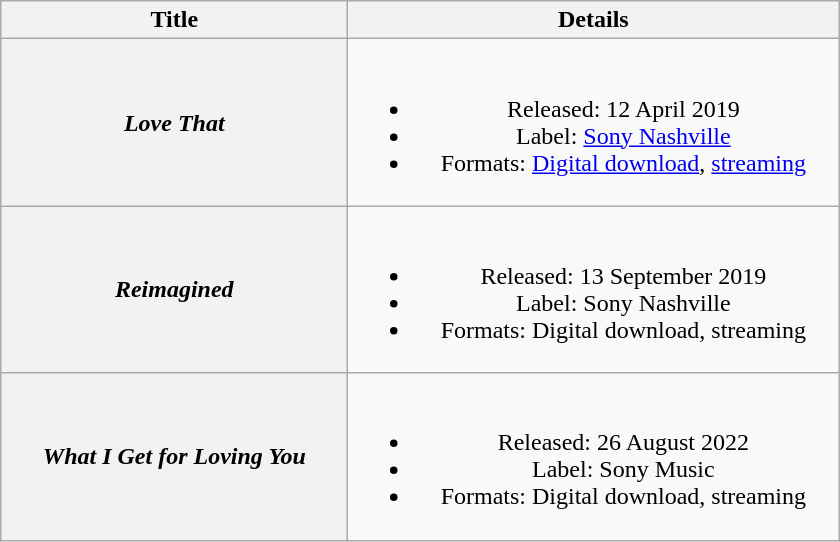<table class="wikitable plainrowheaders" style="text-align:center;">
<tr>
<th scope="col" rowspan="1" style="width:14em;">Title</th>
<th scope="col" rowspan="1" style="width:20em;">Details</th>
</tr>
<tr>
<th scope="row"><em>Love That</em></th>
<td><br><ul><li>Released: 12 April 2019</li><li>Label: <a href='#'>Sony Nashville</a></li><li>Formats: <a href='#'>Digital download</a>, <a href='#'>streaming</a></li></ul></td>
</tr>
<tr>
<th scope="row"><em>Reimagined</em></th>
<td><br><ul><li>Released: 13 September 2019</li><li>Label: Sony Nashville</li><li>Formats: Digital download, streaming</li></ul></td>
</tr>
<tr>
<th scope="row"><em>What I Get for Loving You</em></th>
<td><br><ul><li>Released: 26 August 2022</li><li>Label: Sony Music</li><li>Formats: Digital download, streaming</li></ul></td>
</tr>
</table>
